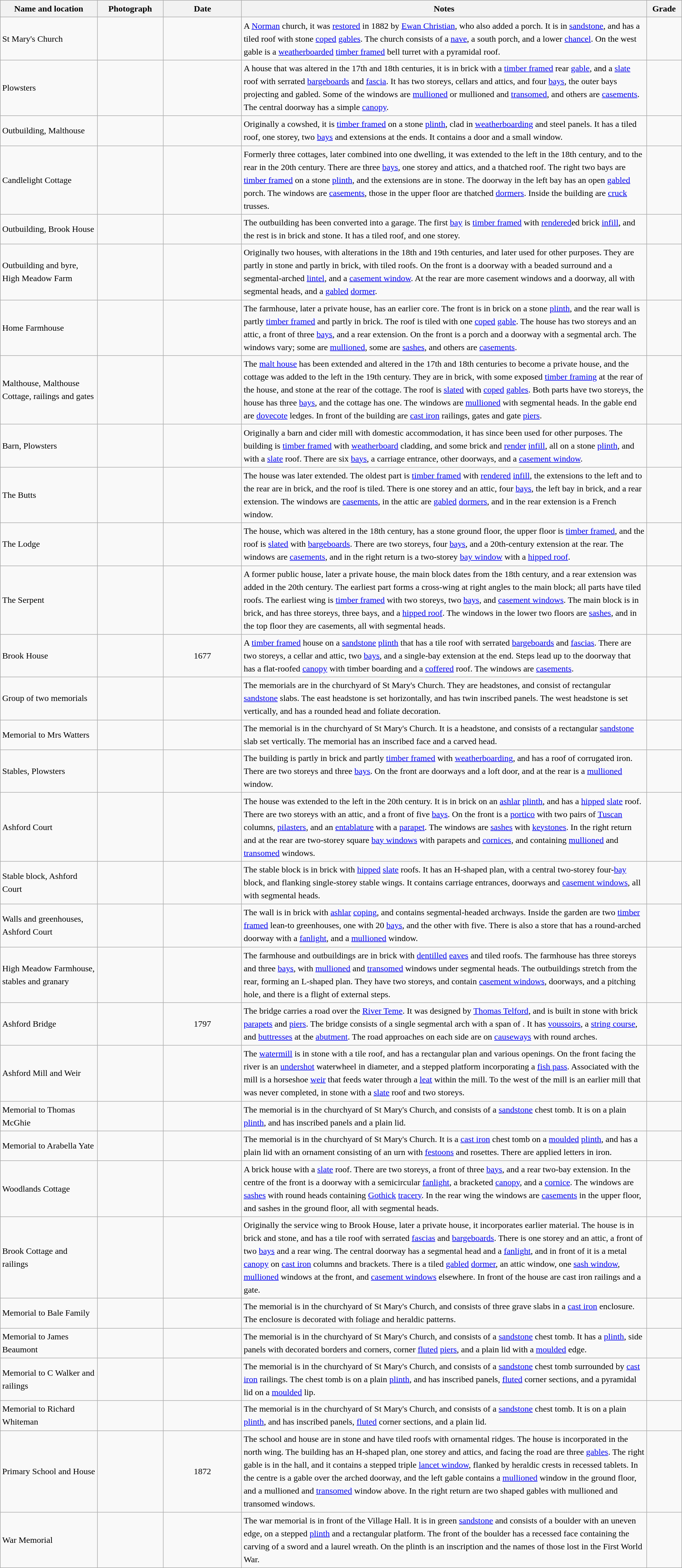<table class="wikitable sortable plainrowheaders" style="width:100%; border:0; text-align:left; line-height:150%;">
<tr>
<th scope="col"  style="width:150px">Name and location</th>
<th scope="col"  style="width:100px" class="unsortable">Photograph</th>
<th scope="col"  style="width:120px">Date</th>
<th scope="col"  style="width:650px" class="unsortable">Notes</th>
<th scope="col"  style="width:50px">Grade</th>
</tr>
<tr>
<td>St Mary's Church<br><small></small></td>
<td></td>
<td align="center"></td>
<td>A <a href='#'>Norman</a> church, it was <a href='#'>restored</a> in 1882 by <a href='#'>Ewan Christian</a>, who also added a porch.  It is in <a href='#'>sandstone</a>, and has a tiled roof with stone <a href='#'>coped</a> <a href='#'>gables</a>.  The church consists of a <a href='#'>nave</a>, a south porch, and a lower <a href='#'>chancel</a>.  On the west gable is a <a href='#'>weatherboarded</a> <a href='#'>timber framed</a> bell turret with a pyramidal roof.</td>
<td align="center" ></td>
</tr>
<tr>
<td>Plowsters<br><small></small></td>
<td></td>
<td align="center"></td>
<td>A house that was altered in the 17th and 18th centuries, it is in brick with a <a href='#'>timber framed</a> rear <a href='#'>gable</a>, and a <a href='#'>slate</a> roof with serrated <a href='#'>bargeboards</a> and <a href='#'>fascia</a>.  It has two storeys, cellars and attics, and four <a href='#'>bays</a>, the outer bays projecting and gabled.  Some of the windows are <a href='#'>mullioned</a> or mullioned and <a href='#'>transomed</a>, and others are <a href='#'>casements</a>.  The central doorway has a simple <a href='#'>canopy</a>.</td>
<td align="center" ></td>
</tr>
<tr>
<td>Outbuilding, Malthouse<br><small></small></td>
<td></td>
<td align="center"></td>
<td>Originally a cowshed, it is <a href='#'>timber framed</a> on a stone <a href='#'>plinth</a>, clad in <a href='#'>weatherboarding</a> and steel panels.  It has a tiled roof, one storey, two <a href='#'>bays</a> and extensions at the ends.  It contains a door and a small window.</td>
<td align="center" ></td>
</tr>
<tr>
<td>Candlelight Cottage<br><small></small></td>
<td></td>
<td align="center"></td>
<td>Formerly three cottages, later combined into one dwelling, it was extended to the left in the 18th century, and to the rear in the 20th century.  There are three <a href='#'>bays</a>, one storey and attics, and a thatched roof.  The right two bays are <a href='#'>timber framed</a> on a stone <a href='#'>plinth</a>, and the extensions are in stone.  The doorway in the left bay has an open <a href='#'>gabled</a> porch.  The windows are <a href='#'>casements</a>, those in the upper floor are thatched <a href='#'>dormers</a>.  Inside the building are <a href='#'>cruck</a> trusses.</td>
<td align="center" ></td>
</tr>
<tr>
<td>Outbuilding, Brook House<br><small></small></td>
<td></td>
<td align="center"></td>
<td>The outbuilding has been converted into a garage.  The first <a href='#'>bay</a> is <a href='#'>timber framed</a> with <a href='#'>rendered</a>ed brick <a href='#'>infill</a>, and the rest is in brick and stone.  It has a tiled roof, and one storey.</td>
<td align="center" ></td>
</tr>
<tr>
<td>Outbuilding and byre,<br>High Meadow Farm<br><small></small></td>
<td></td>
<td align="center"></td>
<td>Originally two houses, with alterations in the 18th and 19th centuries, and later used for other purposes.  They are partly in stone and partly in brick, with tiled roofs.  On the front is a doorway with a beaded surround and a segmental-arched <a href='#'>lintel</a>, and a <a href='#'>casement window</a>.  At the rear are more casement windows and a doorway, all with segmental heads, and a <a href='#'>gabled</a> <a href='#'>dormer</a>.</td>
<td align="center" ></td>
</tr>
<tr>
<td>Home Farmhouse<br><small></small></td>
<td></td>
<td align="center"></td>
<td>The farmhouse, later a private house, has an earlier core.  The front is in brick on a stone <a href='#'>plinth</a>, and the rear wall is partly <a href='#'>timber framed</a> and partly in brick.  The roof is tiled with one <a href='#'>coped</a> <a href='#'>gable</a>.  The house has two storeys and an attic, a front of three <a href='#'>bays</a>, and a rear extension.  On the front is a porch and a doorway with a segmental arch.  The windows vary; some are <a href='#'>mullioned</a>, some are <a href='#'>sashes</a>, and others are <a href='#'>casements</a>.</td>
<td align="center" ></td>
</tr>
<tr>
<td>Malthouse, Malthouse Cottage, railings and gates<br><small></small></td>
<td></td>
<td align="center"></td>
<td>The <a href='#'>malt house</a> has been extended and altered in the 17th and 18th centuries to become a private house, and the cottage was added to the left in the 19th century.  They are in brick, with some exposed <a href='#'>timber framing</a> at the rear of the house, and stone at the rear of the cottage.  The roof is <a href='#'>slated</a> with <a href='#'>coped</a> <a href='#'>gables</a>.  Both parts have two storeys, the house has three <a href='#'>bays</a>, and the cottage has one.  The windows are <a href='#'>mullioned</a> with segmental heads.  In the gable end are <a href='#'>dovecote</a> ledges. In front of the building are <a href='#'>cast iron</a> railings, gates and gate <a href='#'>piers</a>.</td>
<td align="center" ></td>
</tr>
<tr>
<td>Barn, Plowsters<br><small></small></td>
<td></td>
<td align="center"></td>
<td>Originally a barn and cider mill with domestic accommodation, it has since been used for other purposes.  The building is <a href='#'>timber framed</a> with <a href='#'>weatherboard</a> cladding, and some brick and <a href='#'>render</a> <a href='#'>infill</a>, all on a stone <a href='#'>plinth</a>, and with a <a href='#'>slate</a> roof.  There are six <a href='#'>bays</a>, a carriage entrance, other doorways, and a <a href='#'>casement window</a>.</td>
<td align="center" ></td>
</tr>
<tr>
<td>The Butts<br><small></small></td>
<td></td>
<td align="center"></td>
<td>The house was later extended.  The oldest part is <a href='#'>timber framed</a> with <a href='#'>rendered</a> <a href='#'>infill</a>, the extensions to the left and to the rear are in brick, and the roof is tiled.  There is one storey and an attic, four <a href='#'>bays</a>, the left bay in brick, and a rear extension.  The windows are <a href='#'>casements</a>, in the attic are <a href='#'>gabled</a> <a href='#'>dormers</a>, and in the rear extension is a French window.</td>
<td align="center" ></td>
</tr>
<tr>
<td>The Lodge<br><small></small></td>
<td></td>
<td align="center"></td>
<td>The house, which was altered in the 18th century, has a stone ground floor, the upper floor is <a href='#'>timber framed</a>, and the roof is <a href='#'>slated</a> with <a href='#'>bargeboards</a>.  There are two storeys, four <a href='#'>bays</a>, and a 20th-century extension at the rear.  The windows are <a href='#'>casements</a>, and in the right return is a two-storey <a href='#'>bay window</a> with a <a href='#'>hipped roof</a>.</td>
<td align="center" ></td>
</tr>
<tr>
<td>The Serpent<br><small></small></td>
<td></td>
<td align="center"></td>
<td>A former public house, later a private house, the main block dates from the 18th century, and a rear extension was added in the 20th century.  The earliest part forms a cross-wing at right angles to the main block; all parts have tiled roofs.  The earliest wing is <a href='#'>timber framed</a> with two storeys, two <a href='#'>bays</a>, and <a href='#'>casement windows</a>.  The main block is in brick, and has three storeys, three bays, and a <a href='#'>hipped roof</a>.  The windows in the lower two floors are <a href='#'>sashes</a>, and in the top floor they are casements, all with segmental heads.</td>
<td align="center" ></td>
</tr>
<tr>
<td>Brook House<br><small></small></td>
<td></td>
<td align="center">1677</td>
<td>A <a href='#'>timber framed</a> house on a <a href='#'>sandstone</a> <a href='#'>plinth</a> that has a tile roof with serrated <a href='#'>bargeboards</a> and <a href='#'>fascias</a>.  There are two storeys, a cellar and attic, two <a href='#'>bays</a>, and a single-bay extension at the end.  Steps lead up to the doorway that has a flat-roofed <a href='#'>canopy</a> with timber boarding and a <a href='#'>coffered</a> roof.  The windows are <a href='#'>casements</a>.</td>
<td align="center" ></td>
</tr>
<tr>
<td>Group of two memorials<br><small></small></td>
<td></td>
<td align="center"></td>
<td>The memorials are in the churchyard of St Mary's Church.  They are headstones, and consist of rectangular <a href='#'>sandstone</a> slabs.  The east headstone is set horizontally, and has twin inscribed panels.  The west headstone is set vertically, and has a rounded head and foliate decoration.</td>
<td align="center" ></td>
</tr>
<tr>
<td>Memorial to Mrs Watters<br><small></small></td>
<td></td>
<td align="center"></td>
<td>The memorial is in the churchyard of St Mary's Church.  It is a headstone, and consists of a rectangular <a href='#'>sandstone</a> slab set vertically.  The memorial has an inscribed face and a carved head.</td>
<td align="center" ></td>
</tr>
<tr>
<td>Stables, Plowsters<br><small></small></td>
<td></td>
<td align="center"></td>
<td>The building is partly in brick and partly <a href='#'>timber framed</a> with <a href='#'>weatherboarding</a>, and has a roof of corrugated iron.  There are two storeys and three <a href='#'>bays</a>.  On the front are doorways and a loft door, and at the rear is a <a href='#'>mullioned</a> window.</td>
<td align="center" ></td>
</tr>
<tr>
<td>Ashford Court<br><small></small></td>
<td></td>
<td align="center"></td>
<td>The house was extended to the left in the 20th century.  It is in brick on an <a href='#'>ashlar</a> <a href='#'>plinth</a>, and has a <a href='#'>hipped</a> <a href='#'>slate</a> roof.  There are two storeys with an attic, and a front of five <a href='#'>bays</a>.  On the front is a <a href='#'>portico</a> with two pairs of <a href='#'>Tuscan</a> columns, <a href='#'>pilasters</a>, and an <a href='#'>entablature</a> with a <a href='#'>parapet</a>.   The windows are <a href='#'>sashes</a> with <a href='#'>keystones</a>.  In the right return and at the rear are two-storey square <a href='#'>bay windows</a> with parapets and <a href='#'>cornices</a>, and containing <a href='#'>mullioned</a> and <a href='#'>transomed</a> windows.</td>
<td align="center" ></td>
</tr>
<tr>
<td>Stable block, Ashford Court<br><small></small></td>
<td></td>
<td align="center"></td>
<td>The stable block is in brick with <a href='#'>hipped</a> <a href='#'>slate</a> roofs.  It has an H-shaped plan, with a central two-storey four-<a href='#'>bay</a> block, and flanking single-storey stable wings.  It contains carriage entrances, doorways and <a href='#'>casement windows</a>, all with segmental heads.</td>
<td align="center" ></td>
</tr>
<tr>
<td>Walls and greenhouses,<br>Ashford Court<br><small></small></td>
<td></td>
<td align="center"></td>
<td>The wall is in brick with <a href='#'>ashlar</a> <a href='#'>coping</a>, and contains segmental-headed archways.  Inside the garden are two <a href='#'>timber framed</a> lean-to greenhouses, one with 20 <a href='#'>bays</a>, and the  other with five.  There is also a store that has a round-arched doorway with a <a href='#'>fanlight</a>, and a <a href='#'>mullioned</a> window.</td>
<td align="center" ></td>
</tr>
<tr>
<td>High Meadow Farmhouse, stables and granary<br><small></small></td>
<td></td>
<td align="center"></td>
<td>The farmhouse and outbuildings are in brick with <a href='#'>dentilled</a> <a href='#'>eaves</a> and tiled roofs.  The farmhouse has three storeys and three <a href='#'>bays</a>, with <a href='#'>mullioned</a> and <a href='#'>transomed</a> windows under segmental heads.  The outbuildings stretch from the rear, forming an L-shaped plan.  They have two storeys, and contain <a href='#'>casement windows</a>, doorways, and a pitching hole, and there is a flight of external steps.</td>
<td align="center" ></td>
</tr>
<tr>
<td>Ashford Bridge<br><small></small></td>
<td></td>
<td align="center">1797</td>
<td>The bridge carries a road over the <a href='#'>River Teme</a>.  It was designed by <a href='#'>Thomas Telford</a>, and is built in stone with brick <a href='#'>parapets</a> and <a href='#'>piers</a>.  The bridge consists of a single segmental arch with a span of . It has <a href='#'>voussoirs</a>, a <a href='#'>string course</a>, and <a href='#'>buttresses</a> at the <a href='#'>abutment</a>.  The road approaches on each side are on <a href='#'>causeways</a> with round arches.</td>
<td align="center" ></td>
</tr>
<tr>
<td>Ashford Mill and Weir<br><small></small></td>
<td></td>
<td align="center"></td>
<td>The <a href='#'>watermill</a> is in stone with a tile roof, and has a rectangular plan and various openings.  On the front facing the river is an <a href='#'>undershot</a> waterwheel  in diameter, and a stepped platform incorporating a <a href='#'>fish pass</a>.  Associated with the mill is a horseshoe <a href='#'>weir</a> that feeds water through a <a href='#'>leat</a> within the mill.  To the west of the mill is an earlier mill that was never completed, in stone with a <a href='#'>slate</a> roof and two storeys.</td>
<td align="center" ></td>
</tr>
<tr>
<td>Memorial to Thomas McGhie<br><small></small></td>
<td></td>
<td align="center"></td>
<td>The memorial is in the churchyard of St Mary's Church, and consists of a <a href='#'>sandstone</a> chest tomb.  It is on a plain <a href='#'>plinth</a>, and has inscribed panels and a plain lid.</td>
<td align="center" ></td>
</tr>
<tr>
<td>Memorial to Arabella Yate<br><small></small></td>
<td></td>
<td align="center"></td>
<td>The memorial is in the churchyard of St Mary's Church.  It is a <a href='#'>cast iron</a> chest tomb on a <a href='#'>moulded</a> <a href='#'>plinth</a>, and has a plain lid with an ornament consisting of an urn with <a href='#'>festoons</a> and rosettes.  There are applied letters in iron.</td>
<td align="center" ></td>
</tr>
<tr>
<td>Woodlands Cottage<br><small></small></td>
<td></td>
<td align="center"></td>
<td>A brick house with a <a href='#'>slate</a> roof.  There are two storeys, a front of three <a href='#'>bays</a>, and a rear two-bay extension.  In the centre of the front is a doorway with a semicircular <a href='#'>fanlight</a>, a bracketed <a href='#'>canopy</a>, and a <a href='#'>cornice</a>.  The windows are <a href='#'>sashes</a> with round heads containing <a href='#'>Gothick</a> <a href='#'>tracery</a>.  In the rear wing the windows are <a href='#'>casements</a> in the upper floor, and sashes in the ground floor, all with segmental heads.</td>
<td align="center" ></td>
</tr>
<tr>
<td>Brook Cottage and railings<br><small></small></td>
<td></td>
<td align="center"></td>
<td>Originally the service wing to Brook House, later a private house, it incorporates earlier material.  The house is in brick and stone, and has a tile roof with serrated <a href='#'>fascias</a> and <a href='#'>bargeboards</a>.  There is one storey and an attic, a front of two <a href='#'>bays</a> and a rear wing.  The central doorway has a segmental head and a <a href='#'>fanlight</a>, and in front of it is a metal <a href='#'>canopy</a> on <a href='#'>cast iron</a> columns and brackets.  There is a tiled <a href='#'>gabled</a> <a href='#'>dormer</a>, an attic window, one <a href='#'>sash window</a>, <a href='#'>mullioned</a> windows at the front, and <a href='#'>casement windows</a> elsewhere.  In front of the house are cast iron railings and a gate.</td>
<td align="center" ></td>
</tr>
<tr>
<td>Memorial to Bale Family<br><small></small></td>
<td></td>
<td align="center"></td>
<td>The memorial is in the churchyard of St Mary's Church, and consists of three grave slabs in a <a href='#'>cast iron</a> enclosure.  The enclosure is decorated with foliage and heraldic patterns.</td>
<td align="center" ></td>
</tr>
<tr>
<td>Memorial to James Beaumont<br><small></small></td>
<td></td>
<td align="center"></td>
<td>The memorial is in the churchyard of St Mary's Church, and consists of a <a href='#'>sandstone</a> chest tomb.  It has a <a href='#'>plinth</a>, side panels with decorated borders and corners, corner <a href='#'>fluted</a> <a href='#'>piers</a>, and a plain lid with a <a href='#'>moulded</a> edge.</td>
<td align="center" ></td>
</tr>
<tr>
<td>Memorial to C Walker and railings<br><small></small></td>
<td></td>
<td align="center"></td>
<td>The memorial is in the churchyard of St Mary's Church, and consists of a <a href='#'>sandstone</a> chest tomb surrounded by <a href='#'>cast iron</a> railings.  The chest tomb is on a plain <a href='#'>plinth</a>, and has inscribed panels, <a href='#'>fluted</a> corner sections, and a pyramidal lid on a <a href='#'>moulded</a> lip.</td>
<td align="center" ></td>
</tr>
<tr>
<td>Memorial to Richard Whiteman<br><small></small></td>
<td></td>
<td align="center"></td>
<td>The memorial is in the churchyard of St Mary's Church, and consists of a <a href='#'>sandstone</a> chest tomb.  It is on a plain <a href='#'>plinth</a>, and has inscribed panels, <a href='#'>fluted</a> corner sections, and a plain lid.</td>
<td align="center" ></td>
</tr>
<tr>
<td>Primary School and House<br><small></small></td>
<td></td>
<td align="center">1872</td>
<td>The school and house are in stone and have tiled roofs with ornamental ridges.  The house is incorporated in the north wing.  The building has an H-shaped plan, one storey and attics, and facing the road are three <a href='#'>gables</a>.  The right gable is in the hall, and it contains a stepped triple <a href='#'>lancet window</a>, flanked by heraldic crests in recessed tablets.  In the centre is a gable over the arched doorway, and the left gable contains a <a href='#'>mullioned</a> window in the ground floor, and a mullioned and <a href='#'>transomed</a> window above.  In the right return are two shaped gables with mullioned and transomed windows.</td>
<td align="center" ></td>
</tr>
<tr>
<td>War Memorial<br><small></small></td>
<td></td>
<td align="center"></td>
<td>The war memorial is in front of the Village Hall.  It is in green <a href='#'>sandstone</a> and consists of a boulder with an uneven edge, on a stepped <a href='#'>plinth</a> and a rectangular platform.  The front of the boulder has a recessed face containing the carving of a sword and a laurel wreath.  On the plinth is an inscription and the names of those lost in the First World War.</td>
<td align="center" ></td>
</tr>
<tr>
</tr>
</table>
